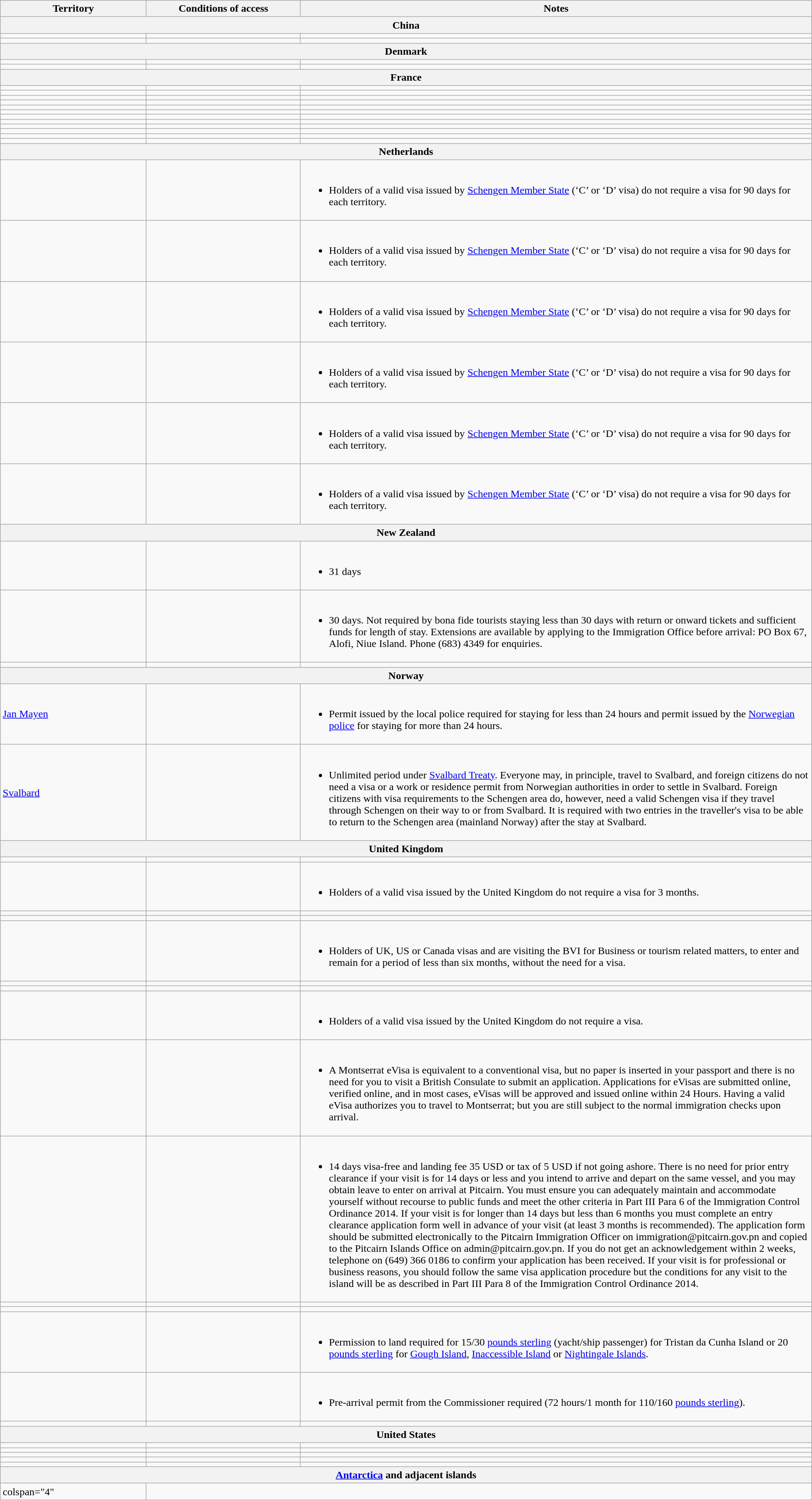<table class="wikitable" style="text-align: left; table-layout: fixed;">
<tr>
<th colspan="2" style="width:18%;">Territory</th>
<th style="width:19%;">Conditions of access</th>
<th>Notes</th>
</tr>
<tr>
<th colspan="4">China</th>
</tr>
<tr>
<td colspan=2></td>
<td></td>
<td></td>
</tr>
<tr>
<td colspan=2></td>
<td></td>
<td></td>
</tr>
<tr>
<th colspan="4">Denmark</th>
</tr>
<tr>
<td colspan=2></td>
<td></td>
<td></td>
</tr>
<tr>
<td colspan=2></td>
<td></td>
<td></td>
</tr>
<tr>
<th colspan="4">France</th>
</tr>
<tr>
<td colspan=2></td>
<td></td>
<td></td>
</tr>
<tr>
<td colspan=2></td>
<td></td>
<td></td>
</tr>
<tr>
<td colspan=2></td>
<td></td>
<td></td>
</tr>
<tr>
<td colspan=2></td>
<td></td>
<td></td>
</tr>
<tr>
<td colspan=2></td>
<td></td>
<td></td>
</tr>
<tr>
<td colspan=2></td>
<td></td>
<td></td>
</tr>
<tr>
<td colspan=2></td>
<td></td>
<td></td>
</tr>
<tr>
<td colspan=2></td>
<td></td>
<td></td>
</tr>
<tr>
<td colspan=2></td>
<td></td>
<td></td>
</tr>
<tr>
<td colspan=2></td>
<td></td>
<td></td>
</tr>
<tr>
<td colspan=2></td>
<td></td>
<td></td>
</tr>
<tr>
<td colspan=2></td>
<td></td>
<td></td>
</tr>
<tr>
<th colspan="4">Netherlands</th>
</tr>
<tr>
<td colspan=2></td>
<td></td>
<td><br><ul><li>Holders of a valid visa issued by <a href='#'>Schengen Member State</a> (‘C’ or ‘D’ visa) do not require a visa for 90 days for each territory.</li></ul></td>
</tr>
<tr>
<td colspan=2></td>
<td></td>
<td><br><ul><li>Holders of a valid visa issued by <a href='#'>Schengen Member State</a> (‘C’ or ‘D’ visa) do not require a visa for 90 days for each territory.</li></ul></td>
</tr>
<tr>
<td colspan=2></td>
<td></td>
<td><br><ul><li>Holders of a valid visa issued by <a href='#'>Schengen Member State</a> (‘C’ or ‘D’ visa) do not require a visa for 90 days for each territory.</li></ul></td>
</tr>
<tr>
<td colspan=2></td>
<td></td>
<td><br><ul><li>Holders of a valid visa issued by <a href='#'>Schengen Member State</a> (‘C’ or ‘D’ visa) do not require a visa for 90 days for each territory.</li></ul></td>
</tr>
<tr>
<td colspan=2></td>
<td></td>
<td><br><ul><li>Holders of a valid visa issued by <a href='#'>Schengen Member State</a> (‘C’ or ‘D’ visa) do not require a visa for 90 days for each territory.</li></ul></td>
</tr>
<tr>
<td colspan=2></td>
<td></td>
<td><br><ul><li>Holders of a valid visa issued by <a href='#'>Schengen Member State</a> (‘C’ or ‘D’ visa) do not require a visa for 90 days for each territory.</li></ul></td>
</tr>
<tr>
<th colspan="4">New Zealand</th>
</tr>
<tr>
<td colspan=2></td>
<td></td>
<td><br><ul><li>31 days</li></ul></td>
</tr>
<tr>
<td colspan=2></td>
<td></td>
<td><br><ul><li>30 days. Not required by bona fide tourists staying less than 30 days with return or onward tickets and sufficient funds for length of stay. Extensions are available by applying to the Immigration Office before arrival: PO Box 67, Alofi, Niue Island. Phone (683) 4349 for enquiries.</li></ul></td>
</tr>
<tr>
<td colspan=2></td>
<td></td>
<td></td>
</tr>
<tr>
<th colspan="4">Norway</th>
</tr>
<tr>
<td colspan=2> <a href='#'>Jan Mayen</a></td>
<td></td>
<td><br><ul><li>Permit issued by the local police required for staying for less than 24 hours and permit issued by the <a href='#'>Norwegian police</a> for staying for more than 24 hours.</li></ul></td>
</tr>
<tr>
<td colspan=2> <a href='#'>Svalbard</a></td>
<td></td>
<td><br><ul><li>Unlimited period under <a href='#'>Svalbard Treaty</a>. Everyone may, in principle, travel to Svalbard, and foreign citizens do not need a visa or a work or residence permit from Norwegian authorities in order to settle in Svalbard. Foreign citizens with visa requirements to the Schengen area do, however, need a valid Schengen visa if they travel through Schengen on their way to or from Svalbard. It is required with two entries in the traveller's visa to be able to return to the Schengen area (mainland Norway) after the stay at Svalbard.</li></ul></td>
</tr>
<tr>
<th colspan="4">United Kingdom</th>
</tr>
<tr>
<td colspan=2></td>
<td></td>
<td></td>
</tr>
<tr>
<td colspan=2></td>
<td></td>
<td><br><ul><li>Holders of a valid visa issued by the United Kingdom do not require a visa for 3 months.</li></ul></td>
</tr>
<tr>
<td colspan=2></td>
<td></td>
<td></td>
</tr>
<tr>
<td colspan=2></td>
<td></td>
<td></td>
</tr>
<tr>
<td colspan=2></td>
<td></td>
<td><br><ul><li>Holders of  UK, US or Canada visas and are visiting the BVI for Business or tourism related matters, to enter and remain for a period of less than six months, without the need for a visa.</li></ul></td>
</tr>
<tr>
<td colspan=2></td>
<td></td>
<td></td>
</tr>
<tr>
<td colspan=2></td>
<td></td>
<td></td>
</tr>
<tr>
<td colspan=2></td>
<td></td>
<td><br><ul><li>Holders of a valid visa issued by the United Kingdom do not require a visa.</li></ul></td>
</tr>
<tr>
<td colspan=2></td>
<td></td>
<td><br><ul><li>A Montserrat eVisa is equivalent to a conventional visa, but no paper is inserted in your passport and there is no need for you to visit a British Consulate to submit an application. Applications for eVisas are submitted online, verified online, and in most cases, eVisas will be approved and issued online within 24 Hours. Having a valid eVisa authorizes you to travel to Montserrat; but you are still subject to the normal immigration checks upon arrival.</li></ul></td>
</tr>
<tr>
<td colspan=2></td>
<td></td>
<td><br><ul><li>14 days visa-free and landing fee 35 USD or tax of 5 USD if not going ashore. There is no need for prior entry clearance if your visit is for 14 days or less and you intend to arrive and depart on the same vessel, and you may obtain leave to enter on arrival at Pitcairn. You must ensure you can adequately maintain and accommodate yourself without recourse to public funds and meet the other criteria in Part III Para 6 of the Immigration Control Ordinance 2014. If your visit is for longer than 14 days but less than 6 months you must complete an entry clearance application form well in advance of your visit (at least 3 months is recommended). The application form should be submitted electronically to the Pitcairn Immigration Officer on immigration@pitcairn.gov.pn and copied to the Pitcairn Islands Office on admin@pitcairn.gov.pn. If you do not get an acknowledgement within 2 weeks, telephone on (649) 366 0186 to confirm your application has been received. If your visit is for professional or business reasons, you should follow the same visa application procedure but the conditions for any visit to the island will be as described in Part III Para 8 of the Immigration Control Ordinance 2014.</li></ul></td>
</tr>
<tr>
<td colspan=2></td>
<td></td>
<td></td>
</tr>
<tr>
<td colspan=2></td>
<td></td>
<td></td>
</tr>
<tr>
<td colspan=2></td>
<td></td>
<td><br><ul><li>Permission to land required for 15/30 <a href='#'>pounds sterling</a> (yacht/ship passenger) for Tristan da Cunha Island or 20 <a href='#'>pounds sterling</a> for <a href='#'>Gough Island</a>, <a href='#'>Inaccessible Island</a> or <a href='#'>Nightingale Islands</a>.</li></ul></td>
</tr>
<tr>
<td colspan=2></td>
<td></td>
<td><br><ul><li>Pre-arrival permit from the Commissioner required (72 hours/1 month for 110/160 <a href='#'>pounds sterling</a>).</li></ul></td>
</tr>
<tr>
<td colspan=2></td>
<td></td>
<td></td>
</tr>
<tr>
<th colspan="4">United States</th>
</tr>
<tr>
<td colspan=2></td>
<td></td>
<td></td>
</tr>
<tr>
<td colspan=2></td>
<td></td>
<td></td>
</tr>
<tr>
<td colspan=2></td>
<td></td>
<td></td>
</tr>
<tr>
<td colspan=2></td>
<td></td>
<td></td>
</tr>
<tr>
<td colspan=2></td>
<td></td>
<td></td>
</tr>
<tr>
<th colspan="4"><a href='#'>Antarctica</a> and adjacent islands</th>
</tr>
<tr>
<td>colspan="4" </td>
</tr>
</table>
